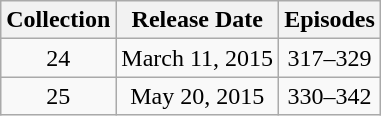<table class="wikitable" style="text-align:center;">
<tr>
<th>Collection</th>
<th>Release Date</th>
<th>Episodes</th>
</tr>
<tr>
<td>24</td>
<td>March 11, 2015</td>
<td>317–329</td>
</tr>
<tr>
<td>25</td>
<td>May 20, 2015</td>
<td>330–342</td>
</tr>
</table>
